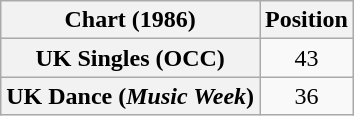<table class="wikitable plainrowheaders" style="text-align:center">
<tr>
<th scope="col">Chart (1986)</th>
<th scope="col">Position</th>
</tr>
<tr>
<th scope="row">UK Singles (OCC)</th>
<td>43</td>
</tr>
<tr>
<th scope="row">UK Dance (<em>Music Week</em>)</th>
<td>36</td>
</tr>
</table>
